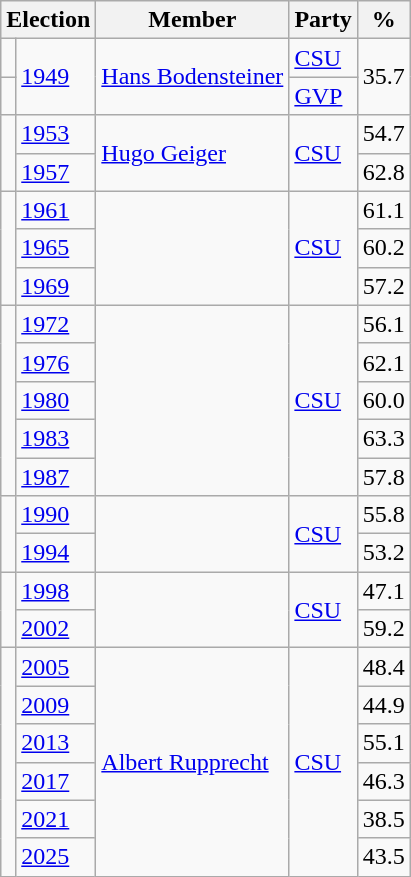<table class=wikitable>
<tr>
<th colspan=2>Election</th>
<th>Member</th>
<th>Party</th>
<th>%</th>
</tr>
<tr>
<td bgcolor=></td>
<td rowspan=2><a href='#'>1949</a></td>
<td rowspan=2><a href='#'>Hans Bodensteiner</a></td>
<td><a href='#'>CSU</a></td>
<td rowspan=2 align=right>35.7</td>
</tr>
<tr>
<td></td>
<td><a href='#'>GVP</a></td>
</tr>
<tr>
<td rowspan=2 bgcolor=></td>
<td><a href='#'>1953</a></td>
<td rowspan=2><a href='#'>Hugo Geiger</a></td>
<td rowspan=2><a href='#'>CSU</a></td>
<td align=right>54.7</td>
</tr>
<tr>
<td><a href='#'>1957</a></td>
<td align=right>62.8</td>
</tr>
<tr>
<td rowspan=3 bgcolor=></td>
<td><a href='#'>1961</a></td>
<td rowspan=3></td>
<td rowspan=3><a href='#'>CSU</a></td>
<td align=right>61.1</td>
</tr>
<tr>
<td><a href='#'>1965</a></td>
<td align=right>60.2</td>
</tr>
<tr>
<td><a href='#'>1969</a></td>
<td align=right>57.2</td>
</tr>
<tr>
<td rowspan=5 bgcolor=></td>
<td><a href='#'>1972</a></td>
<td rowspan=5></td>
<td rowspan=5><a href='#'>CSU</a></td>
<td align=right>56.1</td>
</tr>
<tr>
<td><a href='#'>1976</a></td>
<td align=right>62.1</td>
</tr>
<tr>
<td><a href='#'>1980</a></td>
<td align=right>60.0</td>
</tr>
<tr>
<td><a href='#'>1983</a></td>
<td align=right>63.3</td>
</tr>
<tr>
<td><a href='#'>1987</a></td>
<td align=right>57.8</td>
</tr>
<tr>
<td rowspan=2 bgcolor=></td>
<td><a href='#'>1990</a></td>
<td rowspan=2></td>
<td rowspan=2><a href='#'>CSU</a></td>
<td align=right>55.8</td>
</tr>
<tr>
<td><a href='#'>1994</a></td>
<td align=right>53.2</td>
</tr>
<tr>
<td rowspan=2 bgcolor=></td>
<td><a href='#'>1998</a></td>
<td rowspan=2></td>
<td rowspan=2><a href='#'>CSU</a></td>
<td align=right>47.1</td>
</tr>
<tr>
<td><a href='#'>2002</a></td>
<td align=right>59.2</td>
</tr>
<tr>
<td rowspan=6 bgcolor=></td>
<td><a href='#'>2005</a></td>
<td rowspan=6><a href='#'>Albert Rupprecht</a></td>
<td rowspan=6><a href='#'>CSU</a></td>
<td align=right>48.4</td>
</tr>
<tr>
<td><a href='#'>2009</a></td>
<td align=right>44.9</td>
</tr>
<tr>
<td><a href='#'>2013</a></td>
<td align=right>55.1</td>
</tr>
<tr>
<td><a href='#'>2017</a></td>
<td align=right>46.3</td>
</tr>
<tr>
<td><a href='#'>2021</a></td>
<td align=right>38.5</td>
</tr>
<tr>
<td><a href='#'>2025</a></td>
<td align=right>43.5</td>
</tr>
</table>
